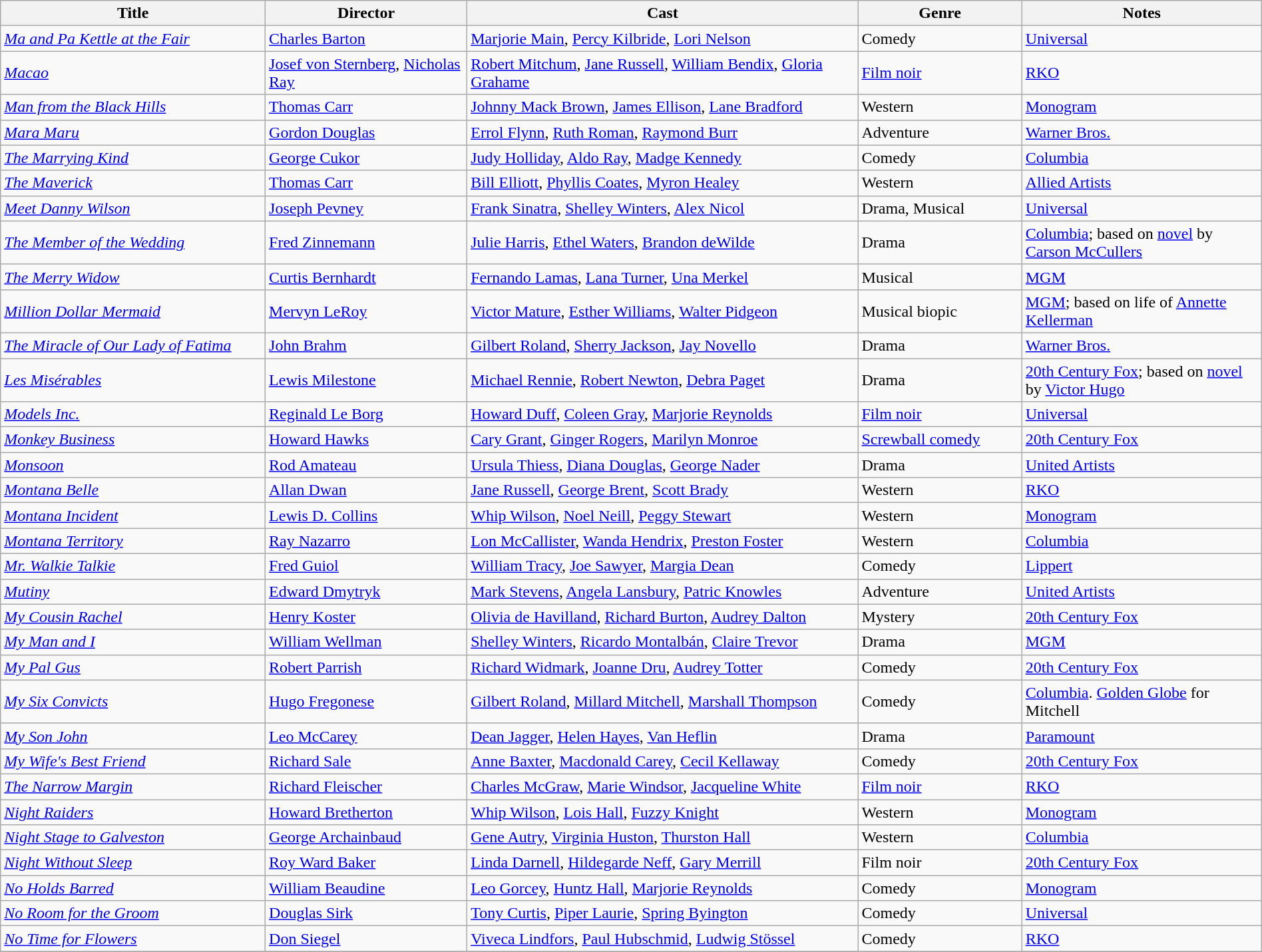<table class="wikitable" style="width:100%;">
<tr>
<th style="width:21%;">Title</th>
<th style="width:16%;">Director</th>
<th style="width:31%;">Cast</th>
<th style="width:13%;">Genre</th>
<th style="width:19%;">Notes</th>
</tr>
<tr>
<td><em><a href='#'>Ma and Pa Kettle at the Fair</a></em></td>
<td><a href='#'>Charles Barton</a></td>
<td><a href='#'>Marjorie Main</a>, <a href='#'>Percy Kilbride</a>, <a href='#'>Lori Nelson</a></td>
<td>Comedy</td>
<td><a href='#'>Universal</a></td>
</tr>
<tr>
<td><em><a href='#'>Macao</a></em></td>
<td><a href='#'>Josef von Sternberg</a>, <a href='#'>Nicholas Ray</a></td>
<td><a href='#'>Robert Mitchum</a>, <a href='#'>Jane Russell</a>, <a href='#'>William Bendix</a>, <a href='#'>Gloria Grahame</a></td>
<td><a href='#'>Film noir</a></td>
<td><a href='#'>RKO</a></td>
</tr>
<tr>
<td><em><a href='#'>Man from the Black Hills</a></em></td>
<td><a href='#'>Thomas Carr</a></td>
<td><a href='#'>Johnny Mack Brown</a>, <a href='#'>James Ellison</a>, <a href='#'>Lane Bradford</a></td>
<td>Western</td>
<td><a href='#'>Monogram</a></td>
</tr>
<tr>
<td><em><a href='#'>Mara Maru</a></em></td>
<td><a href='#'>Gordon Douglas</a></td>
<td><a href='#'>Errol Flynn</a>, <a href='#'>Ruth Roman</a>, <a href='#'>Raymond Burr</a></td>
<td>Adventure</td>
<td><a href='#'>Warner Bros.</a></td>
</tr>
<tr>
<td><em><a href='#'>The Marrying Kind</a></em></td>
<td><a href='#'>George Cukor</a></td>
<td><a href='#'>Judy Holliday</a>, <a href='#'>Aldo Ray</a>, <a href='#'>Madge Kennedy</a></td>
<td>Comedy</td>
<td><a href='#'>Columbia</a></td>
</tr>
<tr>
<td><em><a href='#'>The Maverick</a></em></td>
<td><a href='#'>Thomas Carr</a></td>
<td><a href='#'>Bill Elliott</a>, <a href='#'>Phyllis Coates</a>, <a href='#'>Myron Healey</a></td>
<td>Western</td>
<td><a href='#'>Allied Artists</a></td>
</tr>
<tr>
<td><em><a href='#'>Meet Danny Wilson</a></em></td>
<td><a href='#'>Joseph Pevney</a></td>
<td><a href='#'>Frank Sinatra</a>, <a href='#'>Shelley Winters</a>, <a href='#'>Alex Nicol</a></td>
<td>Drama, Musical</td>
<td><a href='#'>Universal</a></td>
</tr>
<tr>
<td><em><a href='#'>The Member of the Wedding</a></em></td>
<td><a href='#'>Fred Zinnemann</a></td>
<td><a href='#'>Julie Harris</a>, <a href='#'>Ethel Waters</a>, <a href='#'>Brandon deWilde</a></td>
<td>Drama</td>
<td><a href='#'>Columbia</a>; based on <a href='#'>novel</a> by <a href='#'>Carson McCullers</a></td>
</tr>
<tr>
<td><em><a href='#'>The Merry Widow</a></em></td>
<td><a href='#'>Curtis Bernhardt</a></td>
<td><a href='#'>Fernando Lamas</a>, <a href='#'>Lana Turner</a>, <a href='#'>Una Merkel</a></td>
<td>Musical</td>
<td><a href='#'>MGM</a></td>
</tr>
<tr>
<td><em><a href='#'>Million Dollar Mermaid</a></em></td>
<td><a href='#'>Mervyn LeRoy</a></td>
<td><a href='#'>Victor Mature</a>, <a href='#'>Esther Williams</a>, <a href='#'>Walter Pidgeon</a></td>
<td>Musical biopic</td>
<td><a href='#'>MGM</a>; based on life of <a href='#'>Annette Kellerman</a></td>
</tr>
<tr>
<td><em><a href='#'>The Miracle of Our Lady of Fatima</a></em></td>
<td><a href='#'>John Brahm</a></td>
<td><a href='#'>Gilbert Roland</a>, <a href='#'>Sherry Jackson</a>, <a href='#'>Jay Novello</a></td>
<td>Drama</td>
<td><a href='#'>Warner Bros.</a></td>
</tr>
<tr>
<td><em><a href='#'>Les Misérables</a></em></td>
<td><a href='#'>Lewis Milestone</a></td>
<td><a href='#'>Michael Rennie</a>, <a href='#'>Robert Newton</a>, <a href='#'>Debra Paget</a></td>
<td>Drama</td>
<td><a href='#'>20th Century Fox</a>; based on <a href='#'>novel</a> by <a href='#'>Victor Hugo</a></td>
</tr>
<tr>
<td><em><a href='#'>Models Inc.</a></em></td>
<td><a href='#'>Reginald Le Borg</a></td>
<td><a href='#'>Howard Duff</a>, <a href='#'>Coleen Gray</a>, <a href='#'>Marjorie Reynolds</a></td>
<td><a href='#'>Film noir</a></td>
<td><a href='#'>Universal</a></td>
</tr>
<tr>
<td><em><a href='#'>Monkey Business</a></em></td>
<td><a href='#'>Howard Hawks</a></td>
<td><a href='#'>Cary Grant</a>, <a href='#'>Ginger Rogers</a>, <a href='#'>Marilyn Monroe</a></td>
<td><a href='#'>Screwball comedy</a></td>
<td><a href='#'>20th Century Fox</a></td>
</tr>
<tr>
<td><em><a href='#'>Monsoon</a></em></td>
<td><a href='#'>Rod Amateau</a></td>
<td><a href='#'>Ursula Thiess</a>, <a href='#'>Diana Douglas</a>, <a href='#'>George Nader</a></td>
<td>Drama</td>
<td><a href='#'>United Artists</a></td>
</tr>
<tr>
<td><em><a href='#'>Montana Belle</a></em></td>
<td><a href='#'>Allan Dwan</a></td>
<td><a href='#'>Jane Russell</a>, <a href='#'>George Brent</a>, <a href='#'>Scott Brady</a></td>
<td>Western</td>
<td><a href='#'>RKO</a></td>
</tr>
<tr>
<td><em><a href='#'>Montana Incident</a></em></td>
<td><a href='#'>Lewis D. Collins</a></td>
<td><a href='#'>Whip Wilson</a>, <a href='#'>Noel Neill</a>, <a href='#'>Peggy Stewart</a></td>
<td>Western</td>
<td><a href='#'>Monogram</a></td>
</tr>
<tr>
<td><em><a href='#'>Montana Territory</a></em></td>
<td><a href='#'>Ray Nazarro</a></td>
<td><a href='#'>Lon McCallister</a>, <a href='#'>Wanda Hendrix</a>, <a href='#'>Preston Foster</a></td>
<td>Western</td>
<td><a href='#'>Columbia</a></td>
</tr>
<tr>
<td><em><a href='#'>Mr. Walkie Talkie</a></em></td>
<td><a href='#'>Fred Guiol</a></td>
<td><a href='#'>William Tracy</a>, <a href='#'>Joe Sawyer</a>, <a href='#'>Margia Dean</a></td>
<td>Comedy</td>
<td><a href='#'>Lippert</a></td>
</tr>
<tr>
<td><em><a href='#'>Mutiny</a></em></td>
<td><a href='#'>Edward Dmytryk</a></td>
<td><a href='#'>Mark Stevens</a>, <a href='#'>Angela Lansbury</a>, <a href='#'>Patric Knowles</a></td>
<td>Adventure</td>
<td><a href='#'>United Artists</a></td>
</tr>
<tr>
<td><em><a href='#'>My Cousin Rachel</a></em></td>
<td><a href='#'>Henry Koster</a></td>
<td><a href='#'>Olivia de Havilland</a>, <a href='#'>Richard Burton</a>, <a href='#'>Audrey Dalton</a></td>
<td>Mystery</td>
<td><a href='#'>20th Century Fox</a></td>
</tr>
<tr>
<td><em><a href='#'>My Man and I</a></em></td>
<td><a href='#'>William Wellman</a></td>
<td><a href='#'>Shelley Winters</a>, <a href='#'>Ricardo Montalbán</a>, <a href='#'>Claire Trevor</a></td>
<td>Drama</td>
<td><a href='#'>MGM</a></td>
</tr>
<tr>
<td><em><a href='#'>My Pal Gus</a></em></td>
<td><a href='#'>Robert Parrish</a></td>
<td><a href='#'>Richard Widmark</a>, <a href='#'>Joanne Dru</a>, <a href='#'>Audrey Totter</a></td>
<td>Comedy</td>
<td><a href='#'>20th Century Fox</a></td>
</tr>
<tr>
<td><em><a href='#'>My Six Convicts</a></em></td>
<td><a href='#'>Hugo Fregonese</a></td>
<td><a href='#'>Gilbert Roland</a>, <a href='#'>Millard Mitchell</a>, <a href='#'>Marshall Thompson</a></td>
<td>Comedy</td>
<td><a href='#'>Columbia</a>. <a href='#'>Golden Globe</a> for Mitchell</td>
</tr>
<tr>
<td><em><a href='#'>My Son John</a></em></td>
<td><a href='#'>Leo McCarey</a></td>
<td><a href='#'>Dean Jagger</a>, <a href='#'>Helen Hayes</a>, <a href='#'>Van Heflin</a></td>
<td>Drama</td>
<td><a href='#'>Paramount</a></td>
</tr>
<tr>
<td><em><a href='#'>My Wife's Best Friend</a></em></td>
<td><a href='#'>Richard Sale</a></td>
<td><a href='#'>Anne Baxter</a>, <a href='#'>Macdonald Carey</a>, <a href='#'>Cecil Kellaway</a></td>
<td>Comedy</td>
<td><a href='#'>20th Century Fox</a></td>
</tr>
<tr>
<td><em><a href='#'>The Narrow Margin</a></em></td>
<td><a href='#'>Richard Fleischer</a></td>
<td><a href='#'>Charles McGraw</a>, <a href='#'>Marie Windsor</a>, <a href='#'>Jacqueline White</a></td>
<td><a href='#'>Film noir</a></td>
<td><a href='#'>RKO</a></td>
</tr>
<tr>
<td><em><a href='#'>Night Raiders</a></em></td>
<td><a href='#'>Howard Bretherton</a></td>
<td><a href='#'>Whip Wilson</a>, <a href='#'>Lois Hall</a>, <a href='#'>Fuzzy Knight</a></td>
<td>Western</td>
<td><a href='#'>Monogram</a></td>
</tr>
<tr>
<td><em><a href='#'>Night Stage to Galveston</a></em></td>
<td><a href='#'>George Archainbaud</a></td>
<td><a href='#'>Gene Autry</a>, <a href='#'>Virginia Huston</a>, <a href='#'>Thurston Hall</a></td>
<td>Western</td>
<td><a href='#'>Columbia</a></td>
</tr>
<tr>
<td><em><a href='#'>Night Without Sleep</a></em></td>
<td><a href='#'>Roy Ward Baker</a></td>
<td><a href='#'>Linda Darnell</a>, <a href='#'>Hildegarde Neff</a>, <a href='#'>Gary Merrill</a></td>
<td>Film noir</td>
<td><a href='#'>20th Century Fox</a></td>
</tr>
<tr>
<td><em><a href='#'>No Holds Barred</a></em></td>
<td><a href='#'>William Beaudine</a></td>
<td><a href='#'>Leo Gorcey</a>, <a href='#'>Huntz Hall</a>, <a href='#'>Marjorie Reynolds</a></td>
<td>Comedy</td>
<td><a href='#'>Monogram</a></td>
</tr>
<tr>
<td><em><a href='#'>No Room for the Groom</a></em></td>
<td><a href='#'>Douglas Sirk</a></td>
<td><a href='#'>Tony Curtis</a>, <a href='#'>Piper Laurie</a>, <a href='#'>Spring Byington</a></td>
<td>Comedy</td>
<td><a href='#'>Universal</a></td>
</tr>
<tr>
<td><em><a href='#'>No Time for Flowers</a></em></td>
<td><a href='#'>Don Siegel</a></td>
<td><a href='#'>Viveca Lindfors</a>, <a href='#'>Paul Hubschmid</a>, <a href='#'>Ludwig Stössel</a></td>
<td>Comedy</td>
<td><a href='#'>RKO</a></td>
</tr>
<tr>
</tr>
</table>
